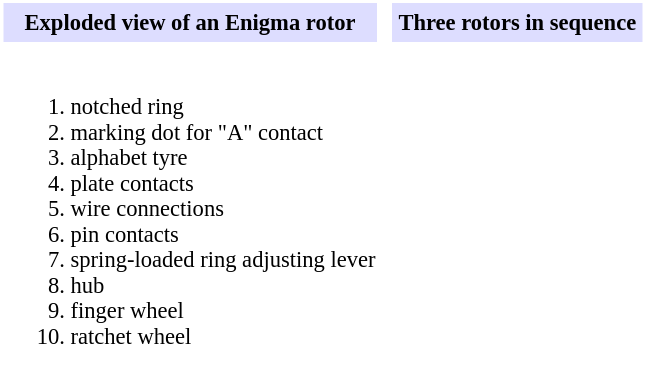<table class="toccolours" style="background:white; margin:1em auto; clear:both; font-size:94%;">
<tr>
<th style="background:#ddddff; padding:.3em" colspan="2">Exploded view of an Enigma rotor</th>
<td rowspan="2"> </td>
<th style="background:#ddddff; padding:.3em">Three rotors in sequence</th>
</tr>
<tr>
<td></td>
<td><br><ol><li>notched ring</li><li>marking dot for "A" contact</li><li>alphabet tyre</li><li>plate contacts</li><li>wire connections</li><li>pin contacts</li><li>spring-loaded ring adjusting lever</li><li>hub</li><li>finger wheel</li><li>ratchet wheel</li></ol></td>
<td></td>
</tr>
</table>
